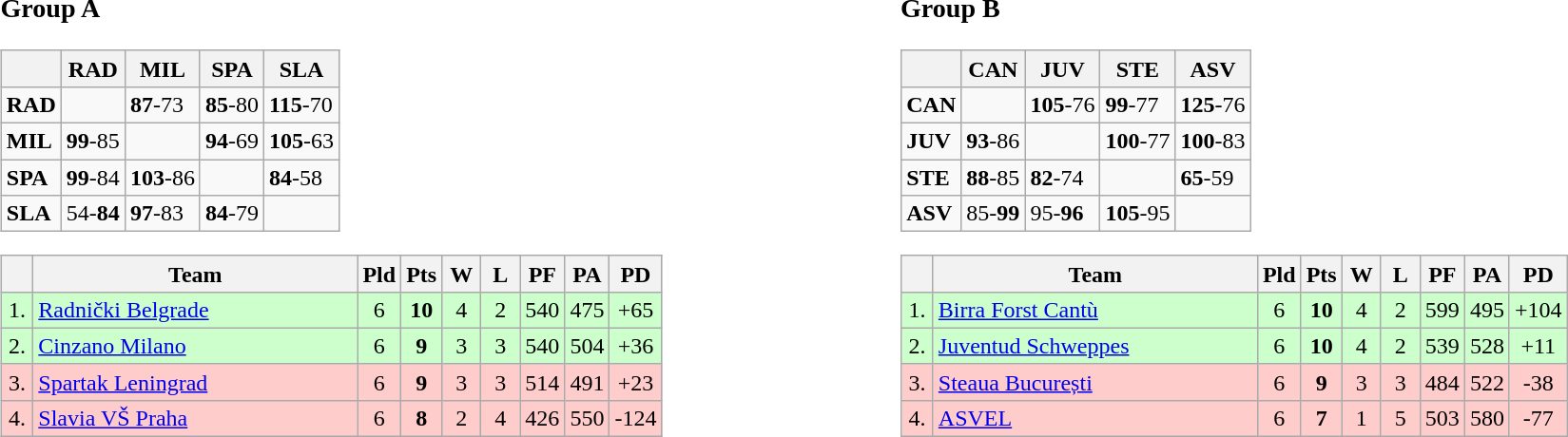<table>
<tr>
<td style="vertical-align:top; width:33%;"><br><h3>Group A</h3><table class="wikitable">
<tr>
<th></th>
<th> RAD</th>
<th> MIL</th>
<th> SPA</th>
<th> SLA</th>
</tr>
<tr>
<td> <strong>RAD</strong></td>
<td></td>
<td><strong>87</strong>-73</td>
<td><strong>85</strong>-80</td>
<td><strong>115</strong>-70</td>
</tr>
<tr>
<td> <strong>MIL</strong></td>
<td><strong>99</strong>-85</td>
<td></td>
<td><strong>94</strong>-69</td>
<td><strong>105</strong>-63</td>
</tr>
<tr>
<td> <strong>SPA</strong></td>
<td><strong>99</strong>-84</td>
<td><strong>103</strong>-86</td>
<td></td>
<td><strong>84</strong>-58</td>
</tr>
<tr>
<td> <strong>SLA</strong></td>
<td>54-<strong>84</strong></td>
<td><strong>97</strong>-83</td>
<td><strong>84</strong>-79</td>
<td></td>
</tr>
</table>
<table class="wikitable" style="text-align:center">
<tr>
<th width=15></th>
<th width=220>Team</th>
<th width=20>Pld</th>
<th width=20>Pts</th>
<th width=20>W</th>
<th width=20>L</th>
<th width=20>PF</th>
<th width=20>PA</th>
<th width=20>PD</th>
</tr>
<tr style="background: #ccffcc;">
<td>1.</td>
<td align=left> <a href='#'>Radnički Belgrade</a></td>
<td>6</td>
<td><strong>10</strong></td>
<td>4</td>
<td>2</td>
<td>540</td>
<td>475</td>
<td>+65</td>
</tr>
<tr style="background: #ccffcc;">
<td>2.</td>
<td align=left> <a href='#'>Cinzano Milano</a></td>
<td>6</td>
<td><strong>9</strong></td>
<td>3</td>
<td>3</td>
<td>540</td>
<td>504</td>
<td>+36</td>
</tr>
<tr style="background: #ffcccc;">
<td>3.</td>
<td align=left> <a href='#'>Spartak Leningrad</a></td>
<td>6</td>
<td><strong>9</strong></td>
<td>3</td>
<td>3</td>
<td>514</td>
<td>491</td>
<td>+23</td>
</tr>
<tr style="background: #ffcccc;">
<td>4.</td>
<td align=left> <a href='#'>Slavia VŠ Praha</a></td>
<td>6</td>
<td><strong>8</strong></td>
<td>2</td>
<td>4</td>
<td>426</td>
<td>550</td>
<td>-124</td>
</tr>
</table>
</td>
<td style="vertical-align:top; width:33%;"><br><h3>Group B</h3><table class="wikitable">
<tr>
<th></th>
<th> CAN</th>
<th> JUV</th>
<th> STE</th>
<th> ASV</th>
</tr>
<tr>
<td> <strong>CAN</strong></td>
<td></td>
<td><strong>105</strong>-76</td>
<td><strong>99</strong>-77</td>
<td><strong>125</strong>-76</td>
</tr>
<tr>
<td> <strong>JUV</strong></td>
<td><strong>93</strong>-86</td>
<td></td>
<td><strong>100</strong>-77</td>
<td><strong>100</strong>-83</td>
</tr>
<tr>
<td> <strong>STE</strong></td>
<td><strong>88</strong>-85</td>
<td><strong>82</strong>-74</td>
<td></td>
<td><strong>65</strong>-59</td>
</tr>
<tr>
<td> <strong>ASV</strong></td>
<td>85-<strong>99</strong></td>
<td>95-<strong>96</strong></td>
<td><strong>105</strong>-95</td>
<td></td>
</tr>
</table>
<table class="wikitable" style="text-align:center">
<tr>
<th width=15></th>
<th width=220>Team</th>
<th width=20>Pld</th>
<th width=20>Pts</th>
<th width=20>W</th>
<th width=20>L</th>
<th width=20>PF</th>
<th width=20>PA</th>
<th width=20>PD</th>
</tr>
<tr style="background: #ccffcc;">
<td>1.</td>
<td align=left> <a href='#'>Birra Forst Cantù</a></td>
<td>6</td>
<td><strong>10</strong></td>
<td>4</td>
<td>2</td>
<td>599</td>
<td>495</td>
<td>+104</td>
</tr>
<tr style="background: #ccffcc;">
<td>2.</td>
<td align=left> <a href='#'>Juventud Schweppes</a></td>
<td>6</td>
<td><strong>10</strong></td>
<td>4</td>
<td>2</td>
<td>539</td>
<td>528</td>
<td>+11</td>
</tr>
<tr style="background: #ffcccc;">
<td>3.</td>
<td align=left> <a href='#'>Steaua București</a></td>
<td>6</td>
<td><strong>9</strong></td>
<td>3</td>
<td>3</td>
<td>484</td>
<td>522</td>
<td>-38</td>
</tr>
<tr style="background: #ffcccc;">
<td>4.</td>
<td align=left> <a href='#'>ASVEL</a></td>
<td>6</td>
<td><strong>7</strong></td>
<td>1</td>
<td>5</td>
<td>503</td>
<td>580</td>
<td>-77</td>
</tr>
</table>
</td>
</tr>
</table>
